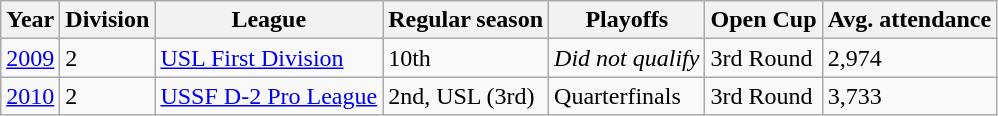<table class="wikitable">
<tr>
<th>Year</th>
<th>Division</th>
<th>League</th>
<th>Regular season</th>
<th>Playoffs</th>
<th>Open Cup</th>
<th>Avg. attendance</th>
</tr>
<tr>
<td><a href='#'>2009</a></td>
<td>2</td>
<td><a href='#'>USL First Division</a></td>
<td>10th</td>
<td><em>Did not qualify</em></td>
<td>3rd Round</td>
<td>2,974</td>
</tr>
<tr>
<td><a href='#'>2010</a></td>
<td>2</td>
<td><a href='#'>USSF D-2 Pro League</a></td>
<td>2nd, USL (3rd)</td>
<td>Quarterfinals</td>
<td>3rd Round</td>
<td>3,733</td>
</tr>
</table>
